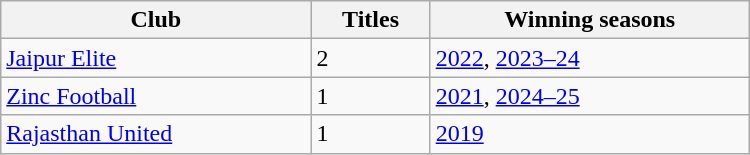<table class="wikitable" width="500px">
<tr>
<th>Club</th>
<th>Titles</th>
<th>Winning seasons</th>
</tr>
<tr>
<td><a href='#'>Jaipur Elite</a></td>
<td>2</td>
<td><a href='#'>2022</a>, <a href='#'>2023–24</a></td>
</tr>
<tr>
<td><a href='#'>Zinc Football</a></td>
<td>1</td>
<td><a href='#'>2021</a>, <a href='#'>2024–25</a></td>
</tr>
<tr>
<td><a href='#'>Rajasthan United</a></td>
<td>1</td>
<td><a href='#'>2019</a></td>
</tr>
</table>
